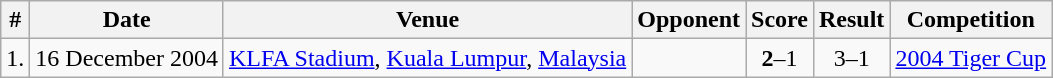<table class="wikitable">
<tr>
<th>#</th>
<th>Date</th>
<th>Venue</th>
<th>Opponent</th>
<th>Score</th>
<th>Result</th>
<th>Competition</th>
</tr>
<tr>
<td>1.</td>
<td>16 December 2004</td>
<td><a href='#'>KLFA Stadium</a>, <a href='#'>Kuala Lumpur</a>, <a href='#'>Malaysia</a></td>
<td></td>
<td align=center><strong>2</strong>–1</td>
<td align=center>3–1</td>
<td><a href='#'>2004 Tiger Cup</a></td>
</tr>
</table>
